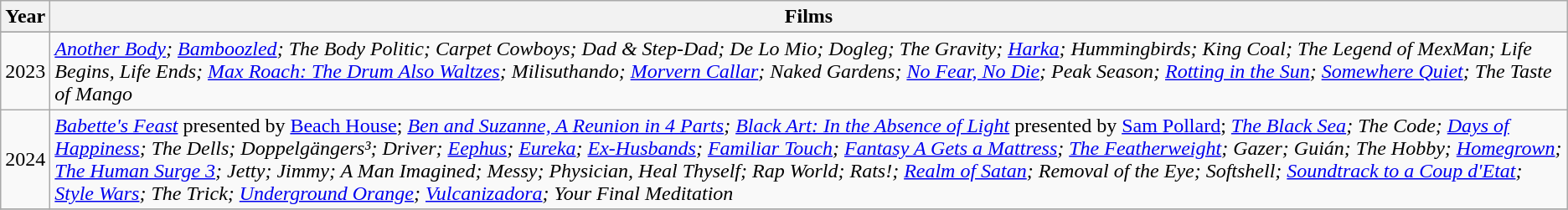<table class="wikitable" border="1">
<tr>
<th>Year</th>
<th>Films</th>
</tr>
<tr>
</tr>
<tr>
<td>2023</td>
<td><em><a href='#'>Another Body</a>; <a href='#'>Bamboozled</a>; The Body Politic; Carpet Cowboys; Dad & Step-Dad; De Lo Mio; Dogleg; The Gravity; <a href='#'>Harka</a>; Hummingbirds; King Coal; The Legend of MexMan; Life Begins, Life Ends; <a href='#'>Max Roach: The Drum Also Waltzes</a>; Milisuthando; <a href='#'>Morvern Callar</a>; Naked Gardens; <a href='#'>No Fear, No Die</a>; Peak Season; <a href='#'>Rotting in the Sun</a>; <a href='#'>Somewhere Quiet</a>; The Taste of Mango</em></td>
</tr>
<tr>
<td>2024</td>
<td><em><a href='#'>Babette's Feast</a></em> presented by <a href='#'>Beach House</a>; <em><a href='#'>Ben and Suzanne, A Reunion in 4 Parts</a>; <a href='#'>Black Art: In the Absence of Light</a></em> presented by <a href='#'>Sam Pollard</a>; <em><a href='#'>The Black Sea</a>; The Code; <a href='#'>Days of Happiness</a>; The Dells; Doppelgängers³; Driver; <a href='#'>Eephus</a>; <a href='#'>Eureka</a>; <a href='#'>Ex-Husbands</a>; <a href='#'>Familiar Touch</a>; <a href='#'>Fantasy A Gets a Mattress</a>; <a href='#'>The Featherweight</a>; Gazer; Guián; The Hobby; <a href='#'>Homegrown</a>; <a href='#'>The Human Surge 3</a>; Jetty; Jimmy; A Man Imagined; Messy; Physician, Heal Thyself; Rap World; Rats!; <a href='#'>Realm of Satan</a>; Removal of the Eye; Softshell; <a href='#'>Soundtrack to a Coup d'Etat</a>; <a href='#'>Style Wars</a>; The Trick; <a href='#'>Underground Orange</a>; <a href='#'>Vulcanizadora</a>; Your Final Meditation</em></td>
</tr>
<tr>
</tr>
</table>
